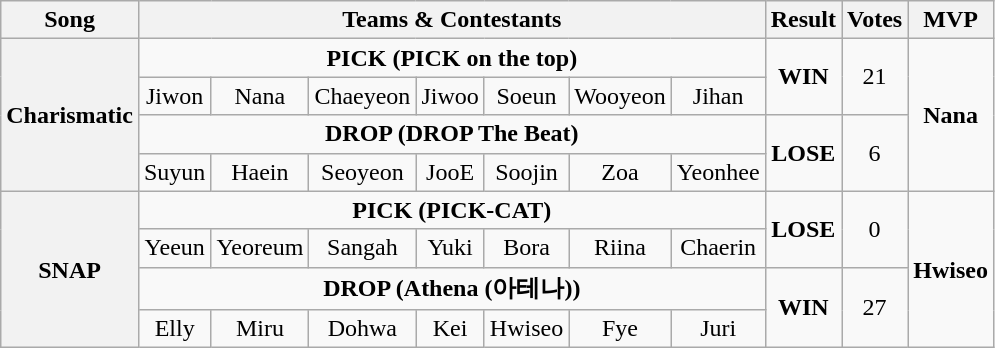<table class="wikitable" style="text-align:center">
<tr>
<th>Song</th>
<th colspan="7">Teams & Contestants</th>
<th>Result</th>
<th>Votes</th>
<th>MVP</th>
</tr>
<tr>
<th rowspan="4">Charismatic</th>
<td colspan="7"><strong>PICK (PICK on the top)</strong></td>
<td rowspan="2"><strong>WIN</strong></td>
<td rowspan="2">21</td>
<td rowspan="4"><strong>Nana</strong></td>
</tr>
<tr>
<td>Jiwon</td>
<td>Nana</td>
<td>Chaeyeon</td>
<td>Jiwoo</td>
<td>Soeun</td>
<td>Wooyeon</td>
<td>Jihan</td>
</tr>
<tr>
<td colspan="7"><strong>DROP (DROP The Beat)</strong></td>
<td rowspan="2"><strong>LOSE</strong></td>
<td rowspan="2">6</td>
</tr>
<tr>
<td>Suyun</td>
<td>Haein</td>
<td>Seoyeon</td>
<td>JooE</td>
<td>Soojin</td>
<td>Zoa</td>
<td>Yeonhee</td>
</tr>
<tr>
<th rowspan="4">SNAP</th>
<td colspan="7"><strong>PICK (PICK-CAT)</strong></td>
<td rowspan="2"><strong>LOSE</strong></td>
<td rowspan="2">0</td>
<td rowspan="4"><strong>Hwiseo</strong></td>
</tr>
<tr>
<td>Yeeun</td>
<td>Yeoreum</td>
<td>Sangah</td>
<td>Yuki</td>
<td>Bora</td>
<td>Riina</td>
<td>Chaerin</td>
</tr>
<tr>
<td colspan="7"><strong>DROP (Athena (아테나))</strong></td>
<td rowspan="2"><strong>WIN</strong></td>
<td rowspan="2">27</td>
</tr>
<tr>
<td>Elly</td>
<td>Miru</td>
<td>Dohwa</td>
<td>Kei</td>
<td>Hwiseo</td>
<td>Fye</td>
<td>Juri</td>
</tr>
</table>
